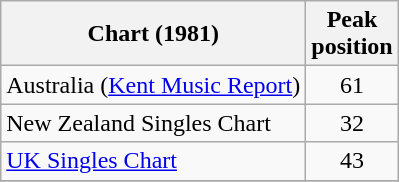<table class="wikitable">
<tr>
<th>Chart (1981)</th>
<th>Peak<br>position</th>
</tr>
<tr>
<td>Australia (<a href='#'>Kent Music Report</a>)</td>
<td align="center">61</td>
</tr>
<tr>
<td>New Zealand Singles Chart</td>
<td align="center">32</td>
</tr>
<tr>
<td><a href='#'>UK Singles Chart</a></td>
<td align="center">43</td>
</tr>
<tr>
</tr>
</table>
